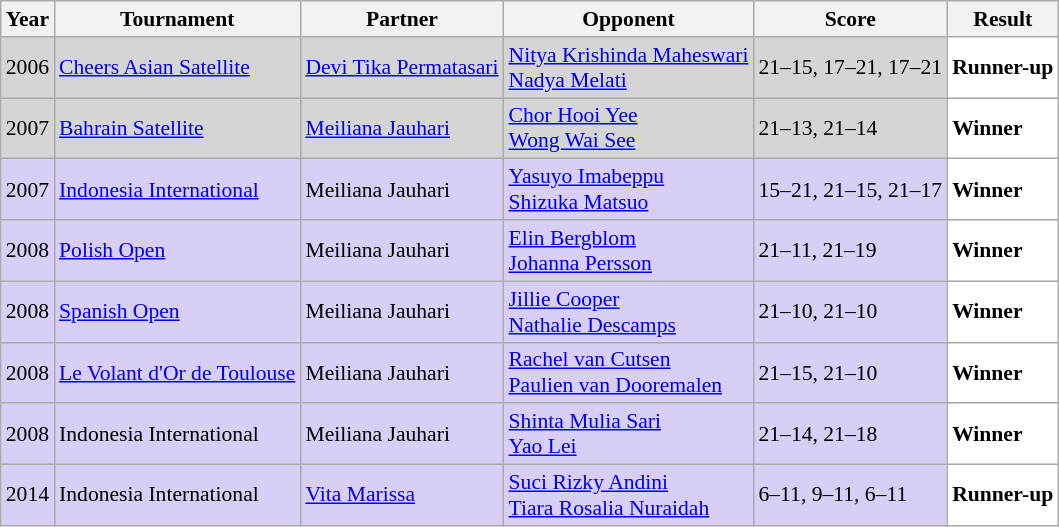<table class="sortable wikitable" style="font-size: 90%">
<tr>
<th>Year</th>
<th>Tournament</th>
<th>Partner</th>
<th>Opponent</th>
<th>Score</th>
<th>Result</th>
</tr>
<tr style="background:#D5D5D5">
<td align="center">2006</td>
<td align="left"><a href='#'>Cheers Asian Satellite</a></td>
<td align="left"> <a href='#'>Devi Tika Permatasari</a></td>
<td align="left"> <a href='#'>Nitya Krishinda Maheswari</a><br> <a href='#'>Nadya Melati</a></td>
<td align="left">21–15, 17–21, 17–21</td>
<td style="text-align:left; background:white"> <strong>Runner-up</strong></td>
</tr>
<tr style="background:#D5D5D5">
<td align="center">2007</td>
<td align="left"><a href='#'>Bahrain Satellite</a></td>
<td align="left"> <a href='#'>Meiliana Jauhari</a></td>
<td align="left"> <a href='#'>Chor Hooi Yee</a><br> <a href='#'>Wong Wai See</a></td>
<td align="left">21–13, 21–14</td>
<td style="text-align:left; background:white"> <strong>Winner</strong></td>
</tr>
<tr style="background:#D8CEF6">
<td align="center">2007</td>
<td align="left"><a href='#'>Indonesia International</a></td>
<td align="left"> Meiliana Jauhari</td>
<td align="left"> <a href='#'>Yasuyo Imabeppu</a><br> <a href='#'>Shizuka Matsuo</a></td>
<td align="left">15–21, 21–15, 21–17</td>
<td style="text-align:left; background:white"> <strong>Winner</strong></td>
</tr>
<tr style="background:#D8CEF6">
<td align="center">2008</td>
<td align="left"><a href='#'>Polish Open</a></td>
<td align="left"> Meiliana Jauhari</td>
<td align="left"> <a href='#'>Elin Bergblom</a><br> <a href='#'>Johanna Persson</a></td>
<td align="left">21–11, 21–19</td>
<td style="text-align:left; background:white"> <strong>Winner</strong></td>
</tr>
<tr style="background:#D8CEF6">
<td align="center">2008</td>
<td align="left"><a href='#'>Spanish Open</a></td>
<td align="left"> Meiliana Jauhari</td>
<td align="left"> <a href='#'>Jillie Cooper</a><br> <a href='#'>Nathalie Descamps</a></td>
<td align="left">21–10, 21–10</td>
<td style="text-align:left; background:white"> <strong>Winner</strong></td>
</tr>
<tr style="background:#D8CEF6">
<td align="center">2008</td>
<td align="left"><a href='#'>Le Volant d'Or de Toulouse</a></td>
<td align="left"> Meiliana Jauhari</td>
<td align="left"> <a href='#'>Rachel van Cutsen</a><br> <a href='#'>Paulien van Dooremalen</a></td>
<td align="left">21–15, 21–10</td>
<td style="text-align:left; background:white"> <strong>Winner</strong></td>
</tr>
<tr style="background:#D8CEF6">
<td align="center">2008</td>
<td align="left">Indonesia International</td>
<td align="left"> Meiliana Jauhari</td>
<td align="left"> <a href='#'>Shinta Mulia Sari</a><br> <a href='#'>Yao Lei</a></td>
<td align="left">21–14, 21–18</td>
<td style="text-align:left; background:white"> <strong>Winner</strong></td>
</tr>
<tr style="background:#D8CEF6">
<td align="center">2014</td>
<td align="left">Indonesia International</td>
<td align="left"> <a href='#'>Vita Marissa</a></td>
<td align="left"> <a href='#'>Suci Rizky Andini</a><br> <a href='#'>Tiara Rosalia Nuraidah</a></td>
<td align="left">6–11, 9–11, 6–11</td>
<td style="text-align:left; background:white"> <strong>Runner-up</strong></td>
</tr>
</table>
